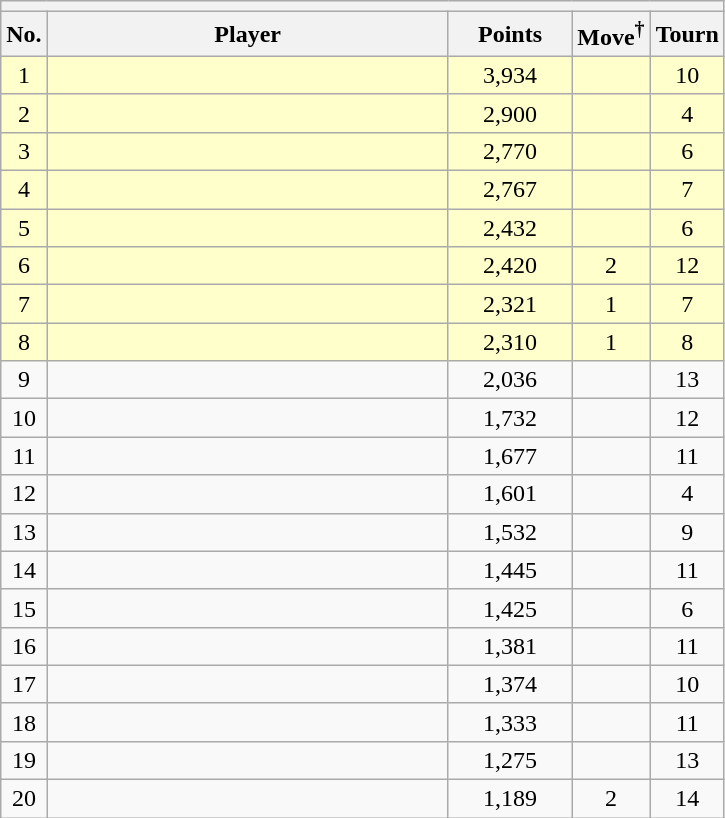<table class=wikitable style=text-align:center;>
<tr>
<th colspan="5"></th>
</tr>
<tr>
<th width="20">No.</th>
<th width="260">Player</th>
<th width="75">Points</th>
<th width="25">Move<sup>†</sup></th>
<th width="15">Tourn</th>
</tr>
<tr bgcolor="#ffffcc">
<td>1</td>
<td align="left"></td>
<td>3,934</td>
<td></td>
<td>10</td>
</tr>
<tr bgcolor="#ffffcc">
<td>2</td>
<td align="left"></td>
<td>2,900</td>
<td></td>
<td>4</td>
</tr>
<tr bgcolor="#ffffcc">
<td>3</td>
<td align="left"></td>
<td>2,770</td>
<td></td>
<td>6</td>
</tr>
<tr bgcolor="#ffffcc">
<td>4</td>
<td align="left"></td>
<td>2,767</td>
<td></td>
<td>7</td>
</tr>
<tr bgcolor="#ffffcc">
<td>5</td>
<td align="left"></td>
<td>2,432</td>
<td></td>
<td>6</td>
</tr>
<tr bgcolor="#ffffcc">
<td>6</td>
<td align="left"></td>
<td>2,420</td>
<td> 2</td>
<td>12</td>
</tr>
<tr bgcolor="#ffffcc">
<td>7</td>
<td align="left"></td>
<td>2,321</td>
<td> 1</td>
<td>7</td>
</tr>
<tr bgcolor="#ffffcc">
<td>8</td>
<td align="left"></td>
<td>2,310</td>
<td> 1</td>
<td>8</td>
</tr>
<tr>
<td>9</td>
<td align="left"></td>
<td>2,036</td>
<td></td>
<td>13</td>
</tr>
<tr>
<td>10</td>
<td align="left"></td>
<td>1,732</td>
<td></td>
<td>12</td>
</tr>
<tr>
<td>11</td>
<td align="left"></td>
<td>1,677</td>
<td></td>
<td>11</td>
</tr>
<tr>
<td>12</td>
<td align="left"></td>
<td>1,601</td>
<td></td>
<td>4</td>
</tr>
<tr>
<td>13</td>
<td align="left"></td>
<td>1,532</td>
<td></td>
<td>9</td>
</tr>
<tr>
<td>14</td>
<td align="left"></td>
<td>1,445</td>
<td></td>
<td>11</td>
</tr>
<tr>
<td>15</td>
<td align="left"></td>
<td>1,425</td>
<td></td>
<td>6</td>
</tr>
<tr>
<td>16</td>
<td align="left"></td>
<td>1,381</td>
<td></td>
<td>11</td>
</tr>
<tr>
<td>17</td>
<td align="left"></td>
<td>1,374</td>
<td></td>
<td>10</td>
</tr>
<tr>
<td>18</td>
<td align="left"></td>
<td>1,333</td>
<td></td>
<td>11</td>
</tr>
<tr>
<td>19</td>
<td align="left"></td>
<td>1,275</td>
<td></td>
<td>13</td>
</tr>
<tr>
<td>20</td>
<td align="left"></td>
<td>1,189</td>
<td> 2</td>
<td>14</td>
</tr>
</table>
